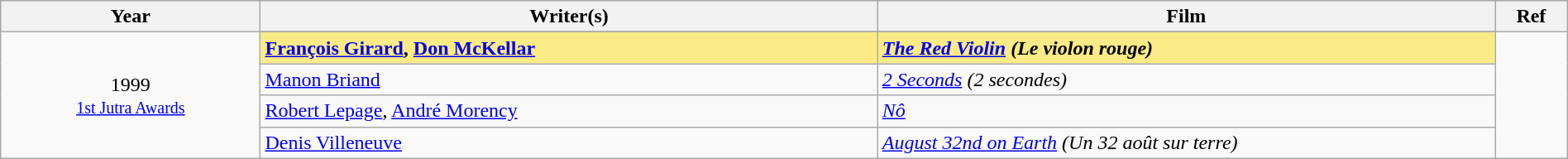<table class="wikitable" style="width:100%;">
<tr style="background:#bebebe;">
<th style="width:8%;">Year</th>
<th style="width:19%;">Writer(s)</th>
<th style="width:19%;">Film</th>
<th style="width:2%;">Ref</th>
</tr>
<tr>
<td rowspan="5" align="center">1999 <br> <small><a href='#'>1st Jutra Awards</a></small></td>
</tr>
<tr style="background:#FAEB86">
<td><strong><a href='#'>François Girard</a>, <a href='#'>Don McKellar</a></strong></td>
<td><strong><em><a href='#'>The Red Violin</a> (Le violon rouge)</em></strong></td>
</tr>
<tr>
<td><a href='#'>Manon Briand</a></td>
<td><em><a href='#'>2 Seconds</a> (2 secondes)</em></td>
</tr>
<tr>
<td><a href='#'>Robert Lepage</a>, <a href='#'>André Morency</a></td>
<td><em><a href='#'>Nô</a></em></td>
</tr>
<tr>
<td><a href='#'>Denis Villeneuve</a></td>
<td><em><a href='#'>August 32nd on Earth</a> (Un 32 août sur terre)</em></td>
</tr>
</table>
